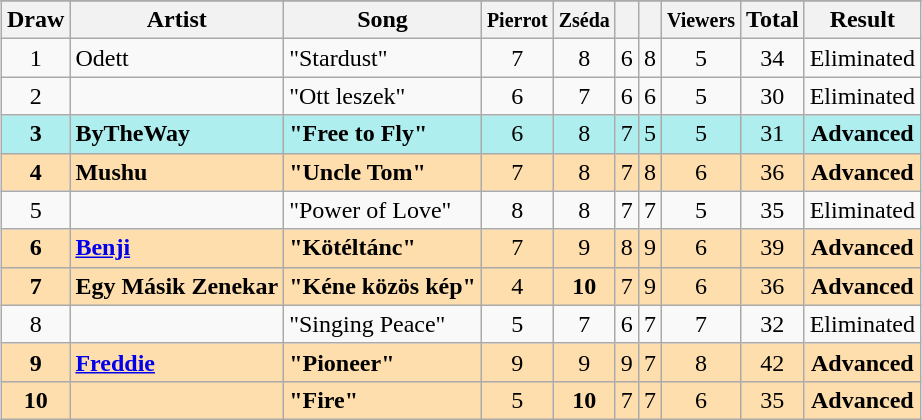<table class="sortable wikitable" style="margin: 1em auto 1em auto; text-align:center">
<tr>
</tr>
<tr>
<th>Draw</th>
<th>Artist</th>
<th>Song</th>
<th><small>Pierrot</small></th>
<th><small>Zséda</small></th>
<th><small></small></th>
<th><small></small></th>
<th><small>Viewers</small></th>
<th>Total</th>
<th>Result</th>
</tr>
<tr>
<td>1</td>
<td align="left">Odett</td>
<td align="left">"Stardust"</td>
<td>7</td>
<td>8</td>
<td>6</td>
<td>8</td>
<td>5</td>
<td>34</td>
<td>Eliminated</td>
</tr>
<tr>
<td>2</td>
<td align="left"></td>
<td align="left">"Ott leszek"</td>
<td>6</td>
<td>7</td>
<td>6</td>
<td>6</td>
<td>5</td>
<td>30</td>
<td>Eliminated</td>
</tr>
<tr style="background:paleturquoise;">
<td><strong>3</strong></td>
<td align="left"><strong>ByTheWay</strong></td>
<td align="left"><strong>"Free to Fly"</strong></td>
<td>6</td>
<td>8</td>
<td>7</td>
<td>5</td>
<td>5</td>
<td>31</td>
<td><strong>Advanced</strong></td>
</tr>
<tr style="background:navajowhite;">
<td><strong>4</strong></td>
<td align="left"><strong>Mushu</strong></td>
<td align="left"><strong>"Uncle Tom"</strong></td>
<td>7</td>
<td>8</td>
<td>7</td>
<td>8</td>
<td>6</td>
<td>36</td>
<td><strong>Advanced</strong></td>
</tr>
<tr>
<td>5</td>
<td align="left"></td>
<td align="left">"Power of Love"</td>
<td>8</td>
<td>8</td>
<td>7</td>
<td>7</td>
<td>5</td>
<td>35</td>
<td>Eliminated</td>
</tr>
<tr style="background:navajowhite;">
<td><strong>6</strong></td>
<td align="left"><strong><a href='#'>Benji</a></strong></td>
<td align="left"><strong>"Kötéltánc"</strong></td>
<td>7</td>
<td>9</td>
<td>8</td>
<td>9</td>
<td>6</td>
<td>39</td>
<td><strong>Advanced</strong></td>
</tr>
<tr style="background:navajowhite;">
<td><strong>7</strong></td>
<td align="left"><strong>Egy Másik Zenekar</strong></td>
<td align="left"><strong>"Kéne közös kép"</strong></td>
<td>4</td>
<td><strong>10</strong></td>
<td>7</td>
<td>9</td>
<td>6</td>
<td>36</td>
<td><strong>Advanced</strong></td>
</tr>
<tr>
<td>8</td>
<td align="left"></td>
<td align="left">"Singing Peace"</td>
<td>5</td>
<td>7</td>
<td>6</td>
<td>7</td>
<td>7</td>
<td>32</td>
<td>Eliminated</td>
</tr>
<tr style="background:navajowhite;">
<td><strong>9</strong></td>
<td align="left"><strong><a href='#'>Freddie</a></strong></td>
<td align="left"><strong>"Pioneer"</strong></td>
<td>9</td>
<td>9</td>
<td>9</td>
<td>7</td>
<td>8</td>
<td>42</td>
<td><strong>Advanced</strong></td>
</tr>
<tr style="background:navajowhite;">
<td><strong>10</strong></td>
<td align="left"><strong></strong></td>
<td align="left"><strong>"Fire"</strong></td>
<td>5</td>
<td><strong>10</strong></td>
<td>7</td>
<td>7</td>
<td>6</td>
<td>35</td>
<td><strong>Advanced</strong></td>
</tr>
</table>
